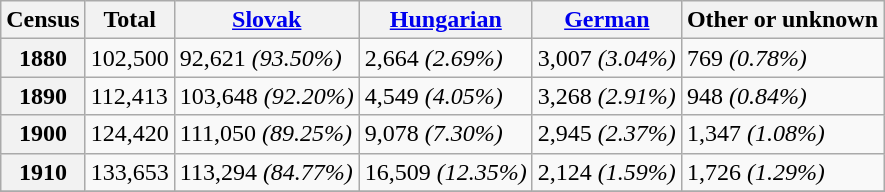<table class="wikitable">
<tr>
<th>Census</th>
<th>Total</th>
<th><a href='#'>Slovak</a></th>
<th><a href='#'>Hungarian</a></th>
<th><a href='#'>German</a></th>
<th>Other or unknown</th>
</tr>
<tr>
<th>1880</th>
<td>102,500</td>
<td>92,621 <em>(93.50%)</em></td>
<td>2,664 <em>(2.69%)</em></td>
<td>3,007 <em>(3.04%)</em></td>
<td>769 <em>(0.78%)</em></td>
</tr>
<tr>
<th>1890</th>
<td>112,413</td>
<td>103,648 <em>(92.20%)</em></td>
<td>4,549 <em>(4.05%)</em></td>
<td>3,268 <em>(2.91%)</em></td>
<td>948 <em>(0.84%)</em></td>
</tr>
<tr>
<th>1900</th>
<td>124,420</td>
<td>111,050 <em>(89.25%)</em></td>
<td>9,078 <em>(7.30%)</em></td>
<td>2,945 <em>(2.37%)</em></td>
<td>1,347 <em>(1.08%)</em></td>
</tr>
<tr>
<th>1910</th>
<td>133,653</td>
<td>113,294 <em>(84.77%)</em></td>
<td>16,509 <em>(12.35%)</em></td>
<td>2,124 <em>(1.59%)</em></td>
<td>1,726 <em>(1.29%)</em></td>
</tr>
<tr>
</tr>
</table>
